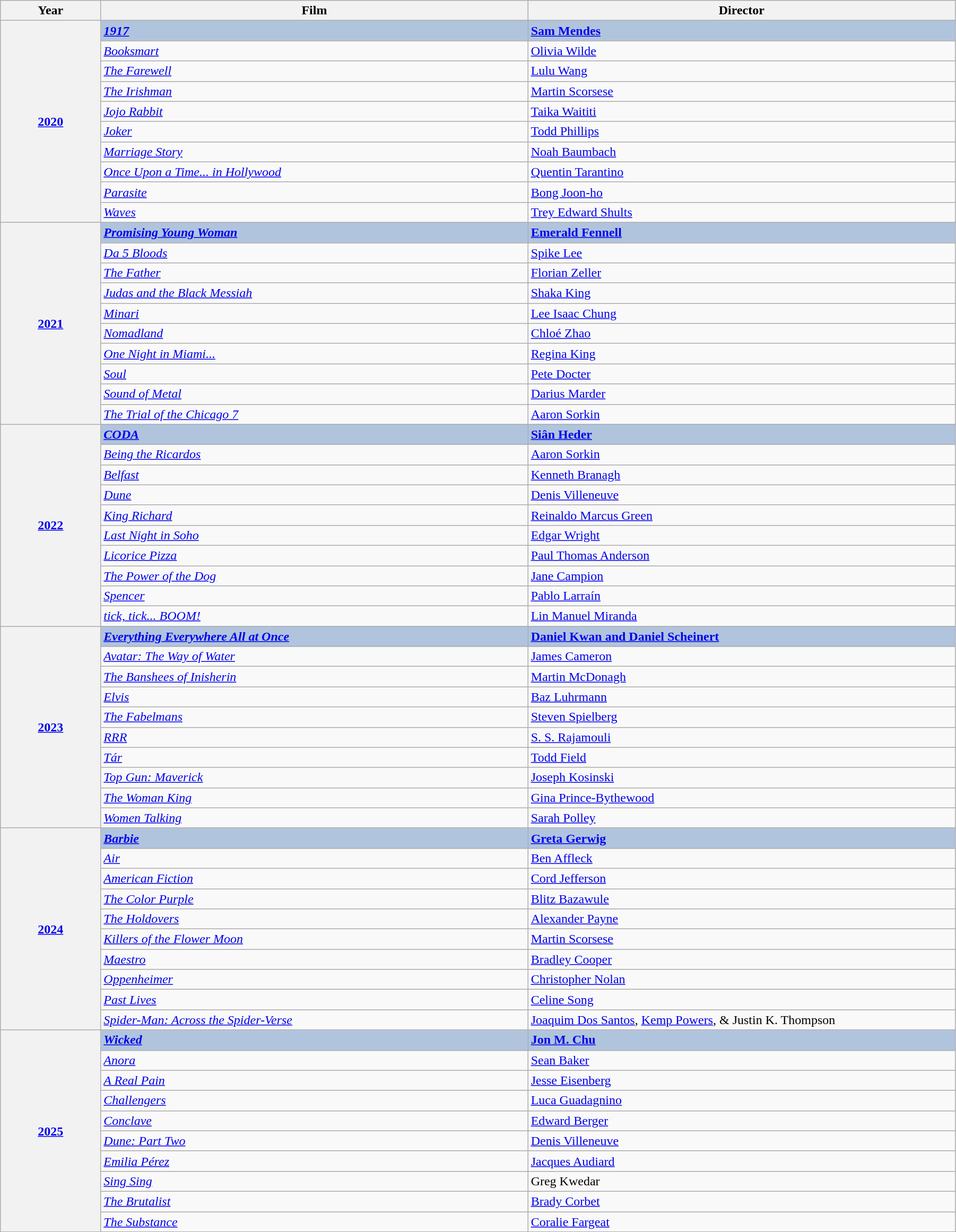<table class="wikitable" width="95%" cellpadding="5">
<tr>
<th width="100"><strong>Year</strong></th>
<th width="450"><strong>Film</strong></th>
<th width="450"><strong>Director</strong></th>
</tr>
<tr>
<th rowspan="10" align="center"><a href='#'>2020</a></th>
<th style="background:#b0c4de; text-align:left;"><strong><em><a href='#'>1917</a></em></strong></th>
<th style="background:#B0C4DE; text-align:left;"><strong><a href='#'>Sam Mendes</a></strong></th>
</tr>
<tr>
<td style="text-align:left;"><em><a href='#'>Booksmart</a></em></td>
<td><a href='#'>Olivia Wilde</a></td>
</tr>
<tr>
<td style="text-align:left;"><em><a href='#'>The Farewell</a></em></td>
<td><a href='#'>Lulu Wang</a></td>
</tr>
<tr>
<td style="text-align:left;"><em><a href='#'>The Irishman</a></em></td>
<td><a href='#'>Martin Scorsese</a></td>
</tr>
<tr>
<td style="text-align:left;"><em><a href='#'>Jojo Rabbit</a></em></td>
<td><a href='#'>Taika Waititi</a></td>
</tr>
<tr>
<td style="text-align:left;"><em><a href='#'>Joker</a></em></td>
<td><a href='#'>Todd Phillips</a></td>
</tr>
<tr>
<td style="text-align:left;"><em><a href='#'>Marriage Story</a></em></td>
<td><a href='#'>Noah Baumbach</a></td>
</tr>
<tr>
<td style="text-align:left;"><em><a href='#'>Once Upon a Time... in Hollywood</a></em></td>
<td><a href='#'>Quentin Tarantino</a></td>
</tr>
<tr>
<td style="text-align:left;"><em><a href='#'>Parasite</a></em></td>
<td><a href='#'>Bong Joon-ho</a></td>
</tr>
<tr>
<td style="text-align:left;"><em><a href='#'>Waves</a></em></td>
<td><a href='#'>Trey Edward Shults</a></td>
</tr>
<tr>
<th rowspan="10" align="center"><a href='#'>2021</a></th>
<th style="background:#b0c4de; text-align:left;"><strong><em><a href='#'>Promising Young Woman</a></em></strong></th>
<th style="background:#b0c4de; text-align:left;"><strong><a href='#'>Emerald Fennell</a></strong></th>
</tr>
<tr>
<td style="text-align:left;"><em><a href='#'>Da 5 Bloods</a></em></td>
<td><a href='#'>Spike Lee</a></td>
</tr>
<tr>
<td style="text-align:left;"><em><a href='#'>The Father</a></em></td>
<td><a href='#'>Florian Zeller</a></td>
</tr>
<tr>
<td style="text-align:left;"><em><a href='#'>Judas and the Black Messiah</a></em></td>
<td><a href='#'>Shaka King</a></td>
</tr>
<tr>
<td style="text-align:left;"><em><a href='#'>Minari</a></em></td>
<td><a href='#'>Lee Isaac Chung</a></td>
</tr>
<tr>
<td style="text-align:left;"><em><a href='#'>Nomadland</a></em></td>
<td><a href='#'>Chloé Zhao</a></td>
</tr>
<tr>
<td style="text-align:left;"><em><a href='#'>One Night in Miami...</a></em></td>
<td><a href='#'>Regina King</a></td>
</tr>
<tr>
<td style="text-align:left;"><em><a href='#'>Soul</a></em></td>
<td><a href='#'>Pete Docter</a></td>
</tr>
<tr>
<td style="text-align:left;"><em><a href='#'>Sound of Metal</a></em></td>
<td><a href='#'>Darius Marder</a></td>
</tr>
<tr>
<td style="text-align:left;"><em><a href='#'>The Trial of the Chicago 7</a></em></td>
<td><a href='#'>Aaron Sorkin</a></td>
</tr>
<tr>
<th rowspan="10" align="center"><a href='#'>2022</a></th>
<th style="background:#b0c4de; text-align:left;"><strong><em><a href='#'>CODA</a></em></strong></th>
<th style="background:#b0c4de; text-align:left;"><strong><a href='#'>Siân Heder</a></strong></th>
</tr>
<tr>
<td style="text-align:left;"><em><a href='#'>Being the Ricardos</a></em></td>
<td><a href='#'>Aaron Sorkin</a></td>
</tr>
<tr>
<td style="text-align:left;"><em><a href='#'>Belfast</a></em></td>
<td><a href='#'>Kenneth Branagh</a></td>
</tr>
<tr>
<td style="text-align:left;"><em><a href='#'>Dune</a></em></td>
<td><a href='#'>Denis Villeneuve</a></td>
</tr>
<tr>
<td style="text-align:left;"><em><a href='#'>King Richard</a></em></td>
<td><a href='#'>Reinaldo Marcus Green</a></td>
</tr>
<tr>
<td style="text-align:left;"><em><a href='#'>Last Night in Soho</a></em></td>
<td><a href='#'>Edgar Wright</a></td>
</tr>
<tr>
<td style="text-align:left;"><em><a href='#'>Licorice Pizza</a></em></td>
<td><a href='#'>Paul Thomas Anderson</a></td>
</tr>
<tr>
<td style="text-align:left;"><em><a href='#'>The Power of the Dog</a></em></td>
<td><a href='#'>Jane Campion</a></td>
</tr>
<tr>
<td style="text-align:left;"><em><a href='#'>Spencer</a></em></td>
<td><a href='#'>Pablo Larraín</a></td>
</tr>
<tr>
<td style="text-align:left;"><em><a href='#'>tick, tick... BOOM!</a></em></td>
<td><a href='#'>Lin Manuel Miranda</a></td>
</tr>
<tr>
<th rowspan="10" align="center"><a href='#'>2023</a></th>
<th style="background:#b0c4de; text-align:left;"><strong><em><a href='#'>Everything Everywhere All at Once</a></em></strong></th>
<th style="background:#b0c4de; text-align:left;"><strong><a href='#'>Daniel Kwan and Daniel Scheinert</a></strong></th>
</tr>
<tr>
<td style="text-align:left;"><em><a href='#'>Avatar: The Way of Water</a></em></td>
<td><a href='#'>James Cameron</a></td>
</tr>
<tr>
<td style="text-align:left;"><em><a href='#'>The Banshees of Inisherin</a></em></td>
<td><a href='#'>Martin McDonagh</a></td>
</tr>
<tr>
<td style="text-align:left;"><em><a href='#'>Elvis</a></em></td>
<td><a href='#'>Baz Luhrmann</a></td>
</tr>
<tr>
<td style="text-align:left;"><em><a href='#'>The Fabelmans</a></em></td>
<td><a href='#'>Steven Spielberg</a></td>
</tr>
<tr>
<td style="text-align:left;"><em><a href='#'>RRR</a></em></td>
<td><a href='#'>S. S. Rajamouli</a></td>
</tr>
<tr>
<td style="text-align:left;"><em><a href='#'>Tár</a></em></td>
<td><a href='#'>Todd Field</a></td>
</tr>
<tr>
<td style="text-align:left;"><em><a href='#'>Top Gun: Maverick</a></em></td>
<td><a href='#'>Joseph Kosinski</a></td>
</tr>
<tr>
<td style="text-align:left;"><em><a href='#'>The Woman King</a></em></td>
<td><a href='#'>Gina Prince-Bythewood</a></td>
</tr>
<tr>
<td style="text-align:left;"><em><a href='#'>Women Talking</a></em></td>
<td><a href='#'>Sarah Polley</a></td>
</tr>
<tr>
<th rowspan="10 align="center"><a href='#'>2024</a></th>
<th style="background:#b0c4de; text-align:left;"><strong><em><a href='#'>Barbie</a></em></strong></th>
<th style="background:#b0c4de; text-align:left;"><strong><a href='#'>Greta Gerwig</a></strong></th>
</tr>
<tr>
<td style="text-align:left;"><em><a href='#'>Air</a></em></td>
<td><a href='#'>Ben Affleck</a></td>
</tr>
<tr>
<td style="text-align:left;"><em><a href='#'>American Fiction</a></em></td>
<td><a href='#'>Cord Jefferson</a></td>
</tr>
<tr>
<td style="text-align:left;"><em><a href='#'>The Color Purple</a></em></td>
<td><a href='#'>Blitz Bazawule</a></td>
</tr>
<tr>
<td style="text-align:left;"><em><a href='#'>The Holdovers</a></em></td>
<td><a href='#'>Alexander Payne</a></td>
</tr>
<tr>
<td style="text-align:left;"><em><a href='#'>Killers of the Flower Moon</a></em></td>
<td><a href='#'>Martin Scorsese</a></td>
</tr>
<tr>
<td style="text-align:left;"><em><a href='#'>Maestro</a></em></td>
<td><a href='#'>Bradley Cooper</a></td>
</tr>
<tr>
<td style="text-align:left;"><em><a href='#'>Oppenheimer</a></em></td>
<td><a href='#'>Christopher Nolan</a></td>
</tr>
<tr>
<td style="text-align:left;"><em><a href='#'>Past Lives</a></em></td>
<td><a href='#'>Celine Song</a></td>
</tr>
<tr>
<td style="text-align:left;"><em><a href='#'>Spider-Man: Across the Spider-Verse</a></em></td>
<td><a href='#'>Joaquim Dos Santos</a>, <a href='#'>Kemp Powers</a>, & Justin K. Thompson</td>
</tr>
<tr>
<th rowspan="10" align="center"><a href='#'>2025</a></th>
<th style="background:#b0c4de; text-align:left;"><strong><em><a href='#'>Wicked</a></em></strong></th>
<th style="background:#b0c4de; text-align:left;"><strong><a href='#'>Jon M. Chu</a></strong></th>
</tr>
<tr>
<td style="text-align:left;"><em><a href='#'>Anora</a></em></td>
<td><a href='#'>Sean Baker</a></td>
</tr>
<tr>
<td style="text-align:left;"><em><a href='#'>A Real Pain</a></em></td>
<td><a href='#'>Jesse Eisenberg</a></td>
</tr>
<tr>
<td style="text-align:left;"><em><a href='#'>Challengers</a></em></td>
<td><a href='#'>Luca Guadagnino</a></td>
</tr>
<tr>
<td style="text-align:left;"><em><a href='#'>Conclave</a></em></td>
<td><a href='#'>Edward Berger</a></td>
</tr>
<tr>
<td style="text-align:left;"><em><a href='#'>Dune: Part Two</a></em></td>
<td><a href='#'>Denis Villeneuve</a></td>
</tr>
<tr>
<td style="text-align:left;"><em><a href='#'>Emilia Pérez</a></em></td>
<td><a href='#'>Jacques Audiard</a></td>
</tr>
<tr>
<td style="text-align:left;"><em><a href='#'>Sing Sing</a></em></td>
<td>Greg Kwedar</td>
</tr>
<tr>
<td style="text-align:left;"><em><a href='#'>The Brutalist</a></em></td>
<td><a href='#'>Brady Corbet</a></td>
</tr>
<tr>
<td style="text-align:left;"><em><a href='#'>The Substance</a></em></td>
<td><a href='#'>Coralie Fargeat</a></td>
</tr>
<tr>
</tr>
</table>
